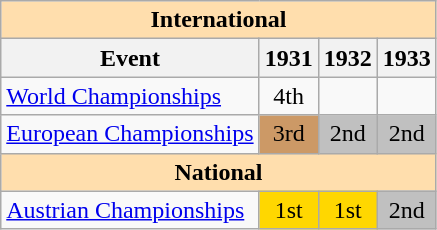<table class="wikitable" style="text-align:center">
<tr>
<th style="background-color: #ffdead; " colspan=4 align=center>International</th>
</tr>
<tr>
<th>Event</th>
<th>1931</th>
<th>1932</th>
<th>1933</th>
</tr>
<tr>
<td align=left><a href='#'>World Championships</a></td>
<td>4th</td>
<td></td>
<td></td>
</tr>
<tr>
<td align=left><a href='#'>European Championships</a></td>
<td bgcolor=cc9966>3rd</td>
<td bgcolor=silver>2nd</td>
<td bgcolor=silver>2nd</td>
</tr>
<tr>
<th style="background-color: #ffdead; " colspan=4 align=center>National</th>
</tr>
<tr>
<td align=left><a href='#'>Austrian Championships</a></td>
<td bgcolor=gold>1st</td>
<td bgcolor=gold>1st</td>
<td bgcolor=silver>2nd</td>
</tr>
</table>
